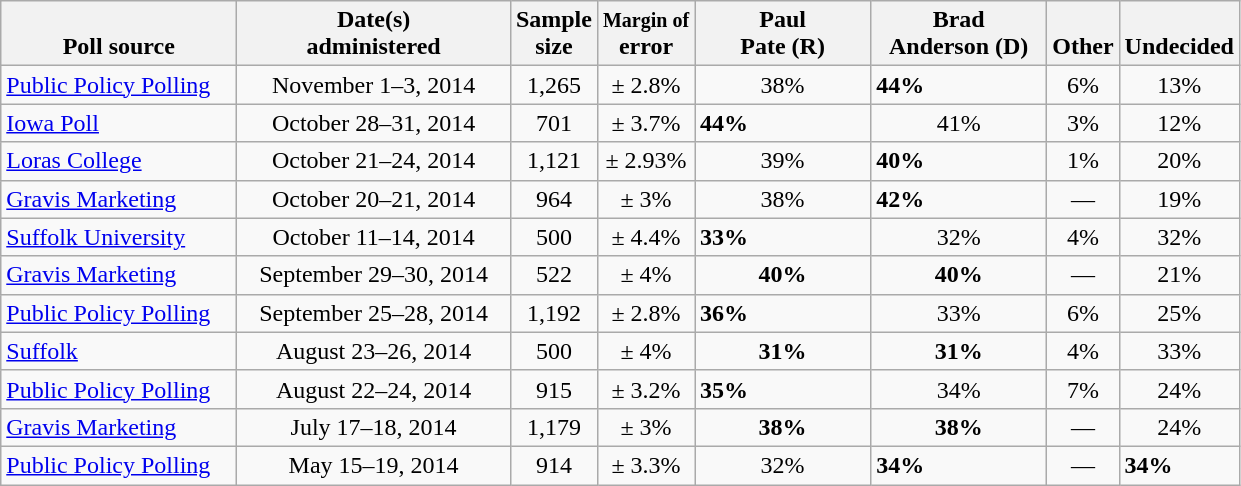<table class="wikitable">
<tr valign= bottom>
<th style="width:150px;">Poll source</th>
<th style="width:175px;">Date(s)<br>administered</th>
<th class=small>Sample<br>size</th>
<th class=small><small>Margin of</small><br>error</th>
<th style="width:110px;">Paul<br>Pate (R)</th>
<th style="width:110px;">Brad<br>Anderson (D)</th>
<th>Other</th>
<th>Undecided</th>
</tr>
<tr>
<td><a href='#'>Public Policy Polling</a></td>
<td align=center>November 1–3, 2014</td>
<td align=center>1,265</td>
<td align=center>± 2.8%</td>
<td align=center>38%</td>
<td><strong>44%</strong></td>
<td align=center>6%</td>
<td align=center>13%</td>
</tr>
<tr>
<td><a href='#'>Iowa Poll</a></td>
<td align=center>October 28–31, 2014</td>
<td align=center>701</td>
<td align=center>± 3.7%</td>
<td><strong>44%</strong></td>
<td align=center>41%</td>
<td align=center>3%</td>
<td align=center>12%</td>
</tr>
<tr>
<td><a href='#'>Loras College</a></td>
<td align=center>October 21–24, 2014</td>
<td align=center>1,121</td>
<td align=center>± 2.93%</td>
<td align=center>39%</td>
<td><strong>40%</strong></td>
<td align=center>1%</td>
<td align=center>20%</td>
</tr>
<tr>
<td><a href='#'>Gravis Marketing</a></td>
<td align=center>October 20–21, 2014</td>
<td align=center>964</td>
<td align=center>± 3%</td>
<td align=center>38%</td>
<td><strong>42%</strong></td>
<td align=center>—</td>
<td align=center>19%</td>
</tr>
<tr>
<td><a href='#'>Suffolk University</a></td>
<td align=center>October 11–14, 2014</td>
<td align=center>500</td>
<td align=center>± 4.4%</td>
<td><strong>33%</strong></td>
<td align=center>32%</td>
<td align=center>4%</td>
<td align=center>32%</td>
</tr>
<tr>
<td><a href='#'>Gravis Marketing</a></td>
<td align=center>September 29–30, 2014</td>
<td align=center>522</td>
<td align=center>± 4%</td>
<td align=center><strong>40%</strong></td>
<td align=center><strong>40%</strong></td>
<td align=center>—</td>
<td align=center>21%</td>
</tr>
<tr>
<td><a href='#'>Public Policy Polling</a></td>
<td align=center>September 25–28, 2014</td>
<td align=center>1,192</td>
<td align=center>± 2.8%</td>
<td><strong>36%</strong></td>
<td align=center>33%</td>
<td align=center>6%</td>
<td align=center>25%</td>
</tr>
<tr>
<td><a href='#'>Suffolk</a></td>
<td align=center>August 23–26, 2014</td>
<td align=center>500</td>
<td align=center>± 4%</td>
<td align=center><strong>31%</strong></td>
<td align=center><strong>31%</strong></td>
<td align=center>4%</td>
<td align=center>33%</td>
</tr>
<tr>
<td><a href='#'>Public Policy Polling</a></td>
<td align=center>August 22–24, 2014</td>
<td align=center>915</td>
<td align=center>± 3.2%</td>
<td><strong>35%</strong></td>
<td align=center>34%</td>
<td align=center>7%</td>
<td align=center>24%</td>
</tr>
<tr>
<td><a href='#'>Gravis Marketing</a></td>
<td align=center>July 17–18, 2014</td>
<td align=center>1,179</td>
<td align=center>± 3%</td>
<td align=center><strong>38%</strong></td>
<td align=center><strong>38%</strong></td>
<td align=center>—</td>
<td align=center>24%</td>
</tr>
<tr>
<td><a href='#'>Public Policy Polling</a></td>
<td align=center>May 15–19, 2014</td>
<td align=center>914</td>
<td align=center>± 3.3%</td>
<td align=center>32%</td>
<td><strong>34%</strong></td>
<td align=center>—</td>
<td><strong>34%</strong></td>
</tr>
</table>
